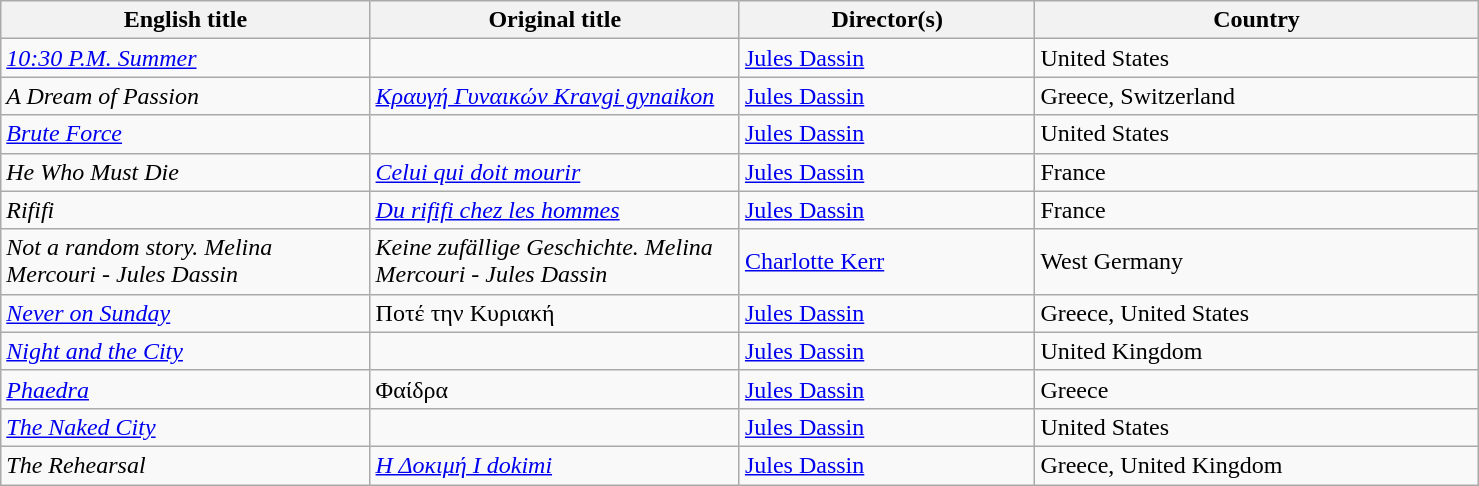<table class="sortable wikitable" width="78%" cellpadding="5">
<tr>
<th width="25%">English title</th>
<th width="25%">Original title</th>
<th width="20%">Director(s)</th>
<th width="30%">Country</th>
</tr>
<tr>
<td><em><a href='#'>10:30 P.M. Summer</a></em></td>
<td></td>
<td><a href='#'>Jules Dassin</a></td>
<td>United States</td>
</tr>
<tr>
<td><em>A Dream of Passion</em></td>
<td><em><a href='#'>Κραυγή Γυναικών Kravgi gynaikon</a></em></td>
<td><a href='#'>Jules Dassin</a></td>
<td>Greece, Switzerland</td>
</tr>
<tr>
<td><em><a href='#'>Brute Force</a></em></td>
<td></td>
<td><a href='#'>Jules Dassin</a></td>
<td>United States</td>
</tr>
<tr>
<td><em>He Who Must Die</em></td>
<td><em><a href='#'>Celui qui doit mourir</a></em></td>
<td><a href='#'>Jules Dassin</a></td>
<td>France</td>
</tr>
<tr>
<td><em>Rififi</em></td>
<td><em><a href='#'>Du rififi chez les hommes</a></em></td>
<td><a href='#'>Jules Dassin</a></td>
<td>France</td>
</tr>
<tr>
<td><em>Not a random story. Melina Mercouri - Jules Dassin</em></td>
<td><em>Keine zufällige Geschichte. Melina Mercouri - Jules Dassin</em></td>
<td><a href='#'>Charlotte Kerr</a></td>
<td>West Germany</td>
</tr>
<tr>
<td><em><a href='#'>Never on Sunday</a></em></td>
<td>Ποτέ την Κυριακή</td>
<td><a href='#'>Jules Dassin</a></td>
<td>Greece, United States</td>
</tr>
<tr>
<td><em><a href='#'>Night and the City</a></em></td>
<td></td>
<td><a href='#'>Jules Dassin</a></td>
<td>United Kingdom</td>
</tr>
<tr>
<td><em><a href='#'>Phaedra</a></em></td>
<td>Φαίδρα</td>
<td><a href='#'>Jules Dassin</a></td>
<td>Greece</td>
</tr>
<tr>
<td><em><a href='#'>The Naked City</a></em></td>
<td></td>
<td><a href='#'>Jules Dassin</a></td>
<td>United States</td>
</tr>
<tr>
<td><em>The Rehearsal</em></td>
<td><em><a href='#'>Η Δοκιμή I dokimi</a></em></td>
<td><a href='#'>Jules Dassin</a></td>
<td>Greece, United Kingdom</td>
</tr>
</table>
